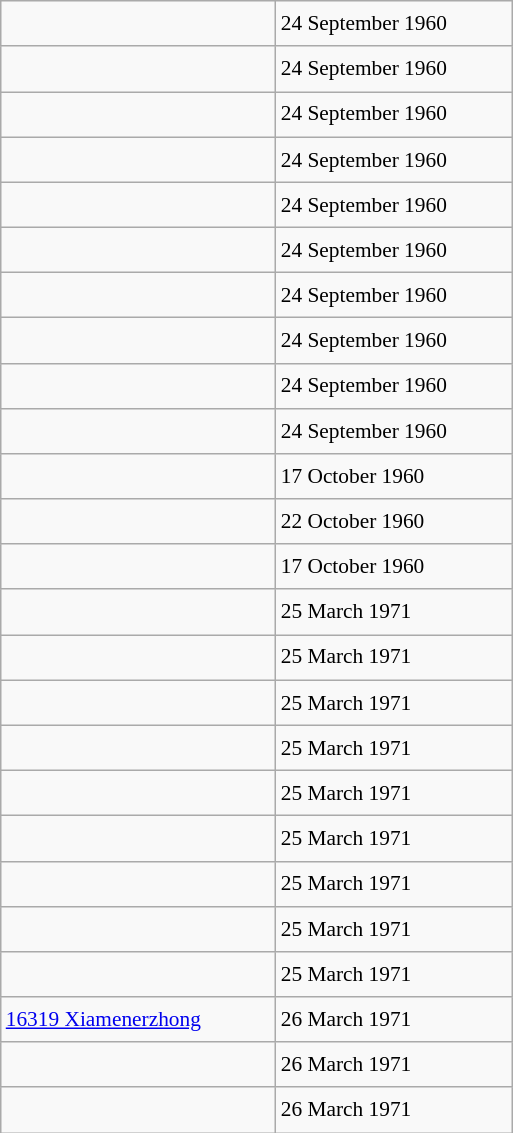<table class="wikitable" style="font-size: 89%; float: left; width: 24em; margin-right: 1em; line-height: 1.65em">
<tr>
<td></td>
<td>24 September 1960</td>
</tr>
<tr>
<td></td>
<td>24 September 1960</td>
</tr>
<tr>
<td></td>
<td>24 September 1960</td>
</tr>
<tr>
<td></td>
<td>24 September 1960</td>
</tr>
<tr>
<td></td>
<td>24 September 1960</td>
</tr>
<tr>
<td></td>
<td>24 September 1960</td>
</tr>
<tr>
<td></td>
<td>24 September 1960</td>
</tr>
<tr>
<td></td>
<td>24 September 1960</td>
</tr>
<tr>
<td></td>
<td>24 September 1960</td>
</tr>
<tr>
<td></td>
<td>24 September 1960</td>
</tr>
<tr>
<td></td>
<td>17 October 1960</td>
</tr>
<tr>
<td></td>
<td>22 October 1960</td>
</tr>
<tr>
<td></td>
<td>17 October 1960</td>
</tr>
<tr>
<td></td>
<td>25 March 1971</td>
</tr>
<tr>
<td></td>
<td>25 March 1971</td>
</tr>
<tr>
<td></td>
<td>25 March 1971</td>
</tr>
<tr>
<td></td>
<td>25 March 1971</td>
</tr>
<tr>
<td></td>
<td>25 March 1971</td>
</tr>
<tr>
<td></td>
<td>25 March 1971</td>
</tr>
<tr>
<td></td>
<td>25 March 1971</td>
</tr>
<tr>
<td></td>
<td>25 March 1971</td>
</tr>
<tr>
<td></td>
<td>25 March 1971</td>
</tr>
<tr>
<td><a href='#'>16319 Xiamenerzhong</a></td>
<td>26 March 1971</td>
</tr>
<tr>
<td></td>
<td>26 March 1971</td>
</tr>
<tr>
<td></td>
<td>26 March 1971</td>
</tr>
</table>
